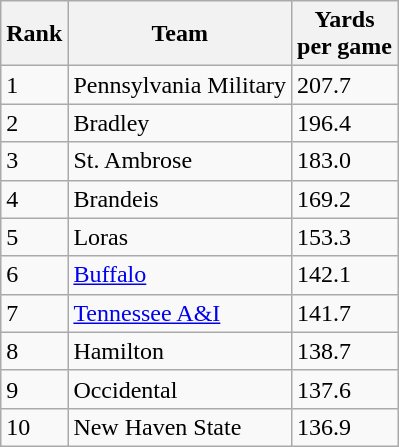<table class="wikitable sortable">
<tr>
<th>Rank</th>
<th>Team</th>
<th>Yards<br>per game</th>
</tr>
<tr>
<td>1</td>
<td>Pennsylvania Military</td>
<td>207.7</td>
</tr>
<tr>
<td>2</td>
<td>Bradley</td>
<td>196.4</td>
</tr>
<tr>
<td>3</td>
<td>St. Ambrose</td>
<td>183.0</td>
</tr>
<tr>
<td>4</td>
<td>Brandeis</td>
<td>169.2</td>
</tr>
<tr>
<td>5</td>
<td>Loras</td>
<td>153.3</td>
</tr>
<tr>
<td>6</td>
<td><a href='#'>Buffalo</a></td>
<td>142.1</td>
</tr>
<tr>
<td>7</td>
<td><a href='#'>Tennessee A&I</a></td>
<td>141.7</td>
</tr>
<tr>
<td>8</td>
<td>Hamilton</td>
<td>138.7</td>
</tr>
<tr>
<td>9</td>
<td>Occidental</td>
<td>137.6</td>
</tr>
<tr>
<td>10</td>
<td>New Haven State</td>
<td>136.9</td>
</tr>
</table>
